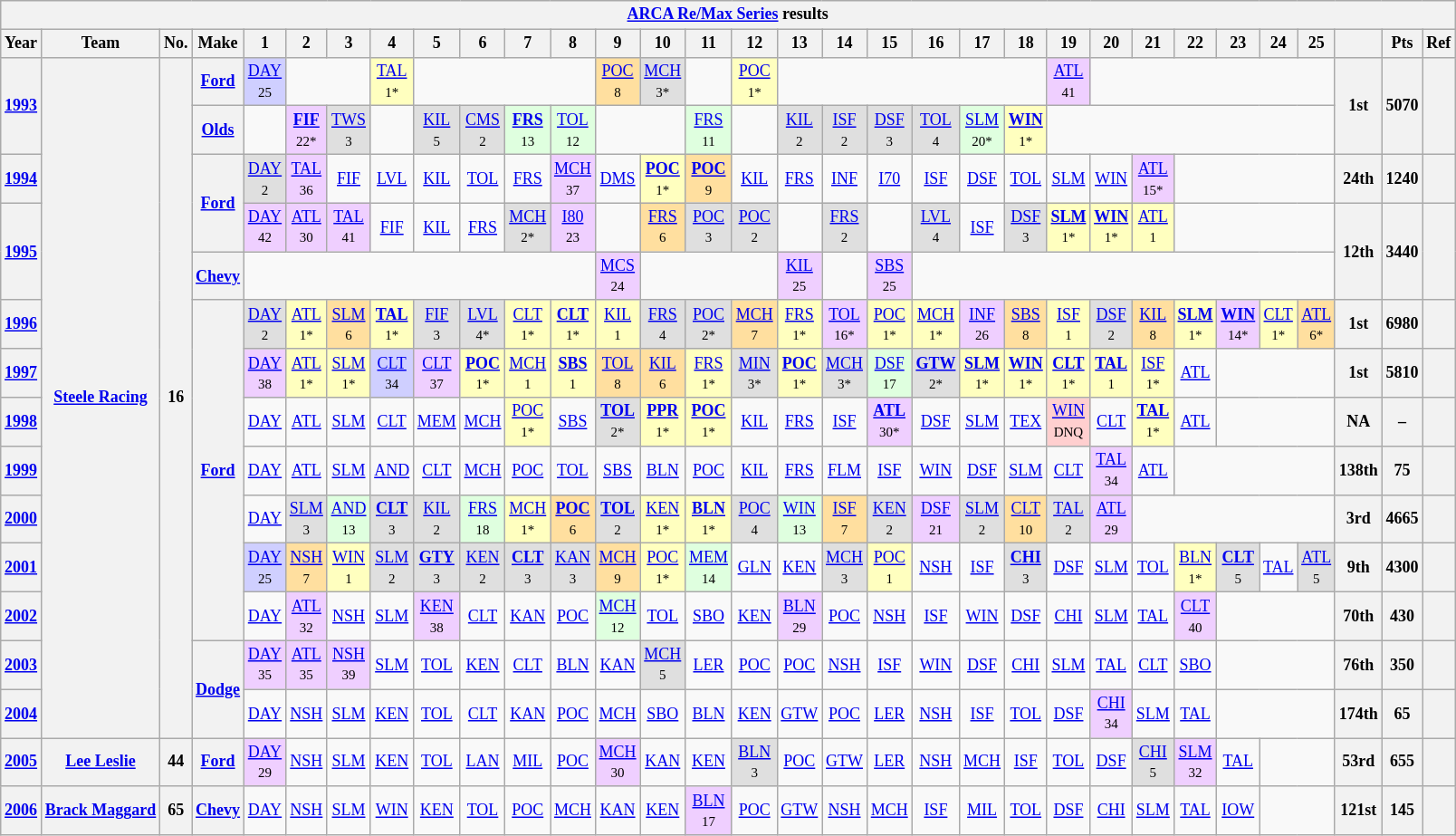<table class="wikitable" style="text-align:center; font-size:75%">
<tr>
<th colspan=45><a href='#'>ARCA Re/Max Series</a> results</th>
</tr>
<tr>
<th>Year</th>
<th>Team</th>
<th>No.</th>
<th>Make</th>
<th>1</th>
<th>2</th>
<th>3</th>
<th>4</th>
<th>5</th>
<th>6</th>
<th>7</th>
<th>8</th>
<th>9</th>
<th>10</th>
<th>11</th>
<th>12</th>
<th>13</th>
<th>14</th>
<th>15</th>
<th>16</th>
<th>17</th>
<th>18</th>
<th>19</th>
<th>20</th>
<th>21</th>
<th>22</th>
<th>23</th>
<th>24</th>
<th>25</th>
<th></th>
<th>Pts</th>
<th>Ref</th>
</tr>
<tr>
<th rowspan=2><a href='#'>1993</a></th>
<th rowspan=14><a href='#'>Steele Racing</a></th>
<th rowspan=14>16</th>
<th><a href='#'>Ford</a></th>
<td style="background:#CFCFFF;"><a href='#'>DAY</a><br><small>25</small></td>
<td colspan=2></td>
<td style="background:#FFFFBF;"><a href='#'>TAL</a><br><small>1*</small></td>
<td colspan=4></td>
<td style="background:#FFDF9F;"><a href='#'>POC</a><br><small>8</small></td>
<td style="background:#DFDFDF;"><a href='#'>MCH</a><br><small>3*</small></td>
<td></td>
<td style="background:#FFFFBF;"><a href='#'>POC</a><br><small>1*</small></td>
<td colspan=6></td>
<td style="background:#EFCFFF;"><a href='#'>ATL</a><br><small>41</small></td>
<td colspan=6></td>
<th rowspan=2>1st</th>
<th rowspan=2>5070</th>
<th rowspan=2></th>
</tr>
<tr>
<th><a href='#'>Olds</a></th>
<td></td>
<td style="background:#EFCFFF;"><strong><a href='#'>FIF</a></strong><br><small>22*</small></td>
<td style="background:#DFDFDF;"><a href='#'>TWS</a><br><small>3</small></td>
<td></td>
<td style="background:#DFDFDF;"><a href='#'>KIL</a><br><small>5</small></td>
<td style="background:#DFDFDF;"><a href='#'>CMS</a><br><small>2</small></td>
<td style="background:#DFFFDF;"><strong><a href='#'>FRS</a></strong><br><small>13</small></td>
<td style="background:#DFFFDF;"><a href='#'>TOL</a><br><small>12</small></td>
<td colspan=2></td>
<td style="background:#DFFFDF;"><a href='#'>FRS</a><br><small>11</small></td>
<td></td>
<td style="background:#DFDFDF;"><a href='#'>KIL</a><br><small>2</small></td>
<td style="background:#DFDFDF;"><a href='#'>ISF</a><br><small>2</small></td>
<td style="background:#DFDFDF;"><a href='#'>DSF</a><br><small>3</small></td>
<td style="background:#DFDFDF;"><a href='#'>TOL</a><br><small>4</small></td>
<td style="background:#DFFFDF;"><a href='#'>SLM</a><br><small>20*</small></td>
<td style="background:#FFFFBF;"><strong><a href='#'>WIN</a></strong><br><small>1*</small></td>
<td colspan=7></td>
</tr>
<tr>
<th><a href='#'>1994</a></th>
<th rowspan=2><a href='#'>Ford</a></th>
<td style="background:#DFDFDF;"><a href='#'>DAY</a><br><small>2</small></td>
<td style="background:#EFCFFF;"><a href='#'>TAL</a><br><small>36</small></td>
<td><a href='#'>FIF</a></td>
<td><a href='#'>LVL</a></td>
<td><a href='#'>KIL</a></td>
<td><a href='#'>TOL</a></td>
<td><a href='#'>FRS</a></td>
<td style="background:#EFCFFF;"><a href='#'>MCH</a><br><small>37</small></td>
<td><a href='#'>DMS</a></td>
<td style="background:#FFFFBF;"><strong><a href='#'>POC</a></strong><br><small>1*</small></td>
<td style="background:#FFDF9F;"><strong><a href='#'>POC</a></strong><br><small>9</small></td>
<td><a href='#'>KIL</a></td>
<td><a href='#'>FRS</a></td>
<td><a href='#'>INF</a></td>
<td><a href='#'>I70</a></td>
<td><a href='#'>ISF</a></td>
<td><a href='#'>DSF</a></td>
<td><a href='#'>TOL</a></td>
<td><a href='#'>SLM</a></td>
<td><a href='#'>WIN</a></td>
<td style="background:#EFCFFF;"><a href='#'>ATL</a><br><small>15*</small></td>
<td colspan=4></td>
<th>24th</th>
<th>1240</th>
<th></th>
</tr>
<tr>
<th rowspan=2><a href='#'>1995</a></th>
<td style="background:#EFCFFF;"><a href='#'>DAY</a><br><small>42</small></td>
<td style="background:#EFCFFF;"><a href='#'>ATL</a><br><small>30</small></td>
<td style="background:#EFCFFF;"><a href='#'>TAL</a><br><small>41</small></td>
<td><a href='#'>FIF</a></td>
<td><a href='#'>KIL</a></td>
<td><a href='#'>FRS</a></td>
<td style="background:#DFDFDF;"><a href='#'>MCH</a><br><small>2*</small></td>
<td style="background:#EFCFFF;"><a href='#'>I80</a><br><small>23</small></td>
<td></td>
<td style="background:#FFDF9F;"><a href='#'>FRS</a><br><small>6</small></td>
<td style="background:#DFDFDF;"><a href='#'>POC</a><br><small>3</small></td>
<td style="background:#DFDFDF;"><a href='#'>POC</a><br><small>2</small></td>
<td></td>
<td style="background:#DFDFDF;"><a href='#'>FRS</a><br><small>2</small></td>
<td></td>
<td style="background:#DFDFDF;"><a href='#'>LVL</a><br><small>4</small></td>
<td><a href='#'>ISF</a></td>
<td style="background:#DFDFDF;"><a href='#'>DSF</a><br><small>3</small></td>
<td style="background:#FFFFBF;"><strong><a href='#'>SLM</a></strong><br><small>1*</small></td>
<td style="background:#FFFFBF;"><strong><a href='#'>WIN</a></strong><br><small>1*</small></td>
<td style="background:#FFFFBF;"><a href='#'>ATL</a><br><small>1</small></td>
<td colspan=4></td>
<th rowspan=2>12th</th>
<th rowspan=2>3440</th>
<th rowspan=2></th>
</tr>
<tr>
<th><a href='#'>Chevy</a></th>
<td colspan=8></td>
<td style="background:#EFCFFF;"><a href='#'>MCS</a><br><small>24</small></td>
<td colspan=3></td>
<td style="background:#EFCFFF;"><a href='#'>KIL</a><br><small>25</small></td>
<td></td>
<td style="background:#EFCFFF;"><a href='#'>SBS</a><br><small>25</small></td>
<td colspan=10></td>
</tr>
<tr>
<th><a href='#'>1996</a></th>
<th rowspan=7><a href='#'>Ford</a></th>
<td style="background:#DFDFDF;"><a href='#'>DAY</a><br><small>2</small></td>
<td style="background:#FFFFBF;"><a href='#'>ATL</a><br><small>1*</small></td>
<td style="background:#FFDF9F;"><a href='#'>SLM</a><br><small>6</small></td>
<td style="background:#FFFFBF;"><strong><a href='#'>TAL</a></strong><br><small>1*</small></td>
<td style="background:#DFDFDF;"><a href='#'>FIF</a><br><small>3</small></td>
<td style="background:#DFDFDF;"><a href='#'>LVL</a><br><small>4*</small></td>
<td style="background:#FFFFBF;"><a href='#'>CLT</a><br><small>1*</small></td>
<td style="background:#FFFFBF;"><strong><a href='#'>CLT</a></strong><br><small>1*</small></td>
<td style="background:#FFFFBF;"><a href='#'>KIL</a><br><small>1</small></td>
<td style="background:#DFDFDF;"><a href='#'>FRS</a><br><small>4</small></td>
<td style="background:#DFDFDF;"><a href='#'>POC</a><br><small>2*</small></td>
<td style="background:#FFDF9F;"><a href='#'>MCH</a><br><small>7</small></td>
<td style="background:#FFFFBF;"><a href='#'>FRS</a><br><small>1*</small></td>
<td style="background:#EFCFFF;"><a href='#'>TOL</a><br><small>16*</small></td>
<td style="background:#FFFFBF;"><a href='#'>POC</a><br><small>1*</small></td>
<td style="background:#FFFFBF;"><a href='#'>MCH</a><br><small>1*</small></td>
<td style="background:#EFCFFF;"><a href='#'>INF</a><br><small>26</small></td>
<td style="background:#FFDF9F;"><a href='#'>SBS</a><br><small>8</small></td>
<td style="background:#FFFFBF;"><a href='#'>ISF</a><br><small>1</small></td>
<td style="background:#DFDFDF;"><a href='#'>DSF</a><br><small>2</small></td>
<td style="background:#FFDF9F;"><a href='#'>KIL</a><br><small>8</small></td>
<td style="background:#FFFFBF;"><strong><a href='#'>SLM</a></strong><br><small>1*</small></td>
<td style="background:#EFCFFF;"><strong><a href='#'>WIN</a></strong><br><small>14*</small></td>
<td style="background:#FFFFBF;"><a href='#'>CLT</a><br><small>1*</small></td>
<td style="background:#FFDF9F;"><a href='#'>ATL</a><br><small>6*</small></td>
<th>1st</th>
<th>6980</th>
<th></th>
</tr>
<tr>
<th><a href='#'>1997</a></th>
<td style="background:#EFCFFF;"><a href='#'>DAY</a><br><small>38</small></td>
<td style="background:#FFFFBF;"><a href='#'>ATL</a><br><small>1*</small></td>
<td style="background:#FFFFBF;"><a href='#'>SLM</a><br><small>1*</small></td>
<td style="background:#CFCFFF;"><a href='#'>CLT</a><br><small>34</small></td>
<td style="background:#EFCFFF;"><a href='#'>CLT</a><br><small>37</small></td>
<td style="background:#FFFFBF;"><strong><a href='#'>POC</a></strong><br><small>1*</small></td>
<td style="background:#FFFFBF;"><a href='#'>MCH</a><br><small>1</small></td>
<td style="background:#FFFFBF;"><strong><a href='#'>SBS</a></strong><br><small>1</small></td>
<td style="background:#FFDF9F;"><a href='#'>TOL</a><br><small>8</small></td>
<td style="background:#FFDF9F;"><a href='#'>KIL</a><br><small>6</small></td>
<td style="background:#FFFFBF;"><a href='#'>FRS</a><br><small>1*</small></td>
<td style="background:#DFDFDF;"><a href='#'>MIN</a><br><small>3*</small></td>
<td style="background:#FFFFBF;"><strong><a href='#'>POC</a></strong><br><small>1*</small></td>
<td style="background:#DFDFDF;"><a href='#'>MCH</a><br><small>3*</small></td>
<td style="background:#DFFFDF;"><a href='#'>DSF</a><br><small>17</small></td>
<td style="background:#DFDFDF;"><strong><a href='#'>GTW</a></strong><br><small>2*</small></td>
<td style="background:#FFFFBF;"><strong><a href='#'>SLM</a></strong><br><small>1*</small></td>
<td style="background:#FFFFBF;"><strong><a href='#'>WIN</a></strong><br><small>1*</small></td>
<td style="background:#FFFFBF;"><strong><a href='#'>CLT</a></strong><br><small>1*</small></td>
<td style="background:#FFFFBF;"><strong><a href='#'>TAL</a></strong><br><small>1</small></td>
<td style="background:#FFFFBF;"><a href='#'>ISF</a><br><small>1*</small></td>
<td><a href='#'>ATL</a></td>
<td colspan=3></td>
<th>1st</th>
<th>5810</th>
<th></th>
</tr>
<tr>
<th><a href='#'>1998</a></th>
<td><a href='#'>DAY</a></td>
<td><a href='#'>ATL</a></td>
<td><a href='#'>SLM</a></td>
<td><a href='#'>CLT</a></td>
<td><a href='#'>MEM</a></td>
<td><a href='#'>MCH</a></td>
<td style="background:#FFFFBF;"><a href='#'>POC</a><br><small>1*</small></td>
<td><a href='#'>SBS</a></td>
<td style="background:#DFDFDF;"><strong><a href='#'>TOL</a></strong><br><small>2*</small></td>
<td style="background:#FFFFBF;"><strong><a href='#'>PPR</a></strong><br><small>1*</small></td>
<td style="background:#FFFFBF;"><strong><a href='#'>POC</a></strong><br><small>1*</small></td>
<td><a href='#'>KIL</a></td>
<td><a href='#'>FRS</a></td>
<td><a href='#'>ISF</a></td>
<td style="background:#EFCFFF;"><strong><a href='#'>ATL</a></strong><br><small>30*</small></td>
<td><a href='#'>DSF</a></td>
<td><a href='#'>SLM</a></td>
<td><a href='#'>TEX</a></td>
<td style="background:#FFCFCF;"><a href='#'>WIN</a><br><small>DNQ</small></td>
<td><a href='#'>CLT</a></td>
<td style="background:#FFFFBF;"><strong><a href='#'>TAL</a></strong><br><small>1*</small></td>
<td><a href='#'>ATL</a></td>
<td colspan=3></td>
<th>NA</th>
<th>–</th>
<th></th>
</tr>
<tr>
<th><a href='#'>1999</a></th>
<td><a href='#'>DAY</a></td>
<td><a href='#'>ATL</a></td>
<td><a href='#'>SLM</a></td>
<td><a href='#'>AND</a></td>
<td><a href='#'>CLT</a></td>
<td><a href='#'>MCH</a></td>
<td><a href='#'>POC</a></td>
<td><a href='#'>TOL</a></td>
<td><a href='#'>SBS</a></td>
<td><a href='#'>BLN</a></td>
<td><a href='#'>POC</a></td>
<td><a href='#'>KIL</a></td>
<td><a href='#'>FRS</a></td>
<td><a href='#'>FLM</a></td>
<td><a href='#'>ISF</a></td>
<td><a href='#'>WIN</a></td>
<td><a href='#'>DSF</a></td>
<td><a href='#'>SLM</a></td>
<td><a href='#'>CLT</a></td>
<td style="background:#EFCFFF;"><a href='#'>TAL</a><br><small>34</small></td>
<td><a href='#'>ATL</a></td>
<td colspan=4></td>
<th>138th</th>
<th>75</th>
<th></th>
</tr>
<tr>
<th><a href='#'>2000</a></th>
<td><a href='#'>DAY</a></td>
<td style="background:#DFDFDF;"><a href='#'>SLM</a><br><small>3</small></td>
<td style="background:#DFFFDF;"><a href='#'>AND</a><br><small>13</small></td>
<td style="background:#DFDFDF;"><strong><a href='#'>CLT</a></strong><br><small>3</small></td>
<td style="background:#DFDFDF;"><a href='#'>KIL</a><br><small>2</small></td>
<td style="background:#DFFFDF;"><a href='#'>FRS</a><br><small>18</small></td>
<td style="background:#FFFFBF;"><a href='#'>MCH</a><br><small>1*</small></td>
<td style="background:#FFDF9F;"><strong><a href='#'>POC</a></strong><br><small>6</small></td>
<td style="background:#DFDFDF;"><strong><a href='#'>TOL</a></strong><br><small>2</small></td>
<td style="background:#FFFFBF;"><a href='#'>KEN</a><br><small>1*</small></td>
<td style="background:#FFFFBF;"><strong><a href='#'>BLN</a></strong><br><small>1*</small></td>
<td style="background:#DFDFDF;"><a href='#'>POC</a><br><small>4</small></td>
<td style="background:#DFFFDF;"><a href='#'>WIN</a><br><small>13</small></td>
<td style="background:#FFDF9F;"><a href='#'>ISF</a><br><small>7</small></td>
<td style="background:#DFDFDF;"><a href='#'>KEN</a><br><small>2</small></td>
<td style="background:#EFCFFF;"><a href='#'>DSF</a><br><small>21</small></td>
<td style="background:#DFDFDF;"><a href='#'>SLM</a><br><small>2</small></td>
<td style="background:#FFDF9F;"><a href='#'>CLT</a><br><small>10</small></td>
<td style="background:#DFDFDF;"><a href='#'>TAL</a><br><small>2</small></td>
<td style="background:#EFCFFF;"><a href='#'>ATL</a><br><small>29</small></td>
<td colspan=5></td>
<th>3rd</th>
<th>4665</th>
<th></th>
</tr>
<tr>
<th><a href='#'>2001</a></th>
<td style="background:#CFCFFF;"><a href='#'>DAY</a><br><small>25</small></td>
<td style="background:#FFDF9F;"><a href='#'>NSH</a><br><small>7</small></td>
<td style="background:#FFFFBF;"><a href='#'>WIN</a><br><small>1</small></td>
<td style="background:#DFDFDF;"><a href='#'>SLM</a><br><small>2</small></td>
<td style="background:#DFDFDF;"><strong><a href='#'>GTY</a></strong><br><small>3</small></td>
<td style="background:#DFDFDF;"><a href='#'>KEN</a><br><small>2</small></td>
<td style="background:#DFDFDF;"><strong><a href='#'>CLT</a></strong><br><small>3</small></td>
<td style="background:#DFDFDF;"><a href='#'>KAN</a><br><small>3</small></td>
<td style="background:#FFDF9F;"><a href='#'>MCH</a><br><small>9</small></td>
<td style="background:#FFFFBF;"><a href='#'>POC</a><br><small>1*</small></td>
<td style="background:#DFFFDF;"><a href='#'>MEM</a><br><small>14</small></td>
<td><a href='#'>GLN</a></td>
<td><a href='#'>KEN</a></td>
<td style="background:#DFDFDF;"><a href='#'>MCH</a><br><small>3</small></td>
<td style="background:#FFFFBF;"><a href='#'>POC</a><br><small>1</small></td>
<td><a href='#'>NSH</a></td>
<td><a href='#'>ISF</a></td>
<td style="background:#DFDFDF;"><strong><a href='#'>CHI</a></strong><br><small>3</small></td>
<td><a href='#'>DSF</a></td>
<td><a href='#'>SLM</a></td>
<td><a href='#'>TOL</a></td>
<td style="background:#FFFFBF;"><a href='#'>BLN</a><br><small>1*</small></td>
<td style="background:#DFDFDF;"><strong><a href='#'>CLT</a></strong><br><small>5</small></td>
<td><a href='#'>TAL</a></td>
<td style="background:#DFDFDF;"><a href='#'>ATL</a><br><small>5</small></td>
<th>9th</th>
<th>4300</th>
<th></th>
</tr>
<tr>
<th><a href='#'>2002</a></th>
<td><a href='#'>DAY</a></td>
<td style="background:#EFCFFF;"><a href='#'>ATL</a><br><small>32</small></td>
<td><a href='#'>NSH</a></td>
<td><a href='#'>SLM</a></td>
<td style="background:#EFCFFF;"><a href='#'>KEN</a><br><small>38</small></td>
<td><a href='#'>CLT</a></td>
<td><a href='#'>KAN</a></td>
<td><a href='#'>POC</a></td>
<td style="background:#DFFFDF;"><a href='#'>MCH</a><br><small>12</small></td>
<td><a href='#'>TOL</a></td>
<td><a href='#'>SBO</a></td>
<td><a href='#'>KEN</a></td>
<td style="background:#EFCFFF;"><a href='#'>BLN</a><br><small>29</small></td>
<td><a href='#'>POC</a></td>
<td><a href='#'>NSH</a></td>
<td><a href='#'>ISF</a></td>
<td><a href='#'>WIN</a></td>
<td><a href='#'>DSF</a></td>
<td><a href='#'>CHI</a></td>
<td><a href='#'>SLM</a></td>
<td><a href='#'>TAL</a></td>
<td style="background:#EFCFFF;"><a href='#'>CLT</a><br><small>40</small></td>
<td colspan=3></td>
<th>70th</th>
<th>430</th>
<th></th>
</tr>
<tr>
<th><a href='#'>2003</a></th>
<th rowspan=2><a href='#'>Dodge</a></th>
<td style="background:#EFCFFF;"><a href='#'>DAY</a><br><small>35</small></td>
<td style="background:#EFCFFF;"><a href='#'>ATL</a><br><small>35</small></td>
<td style="background:#EFCFFF;"><a href='#'>NSH</a><br><small>39</small></td>
<td><a href='#'>SLM</a></td>
<td><a href='#'>TOL</a></td>
<td><a href='#'>KEN</a></td>
<td><a href='#'>CLT</a></td>
<td><a href='#'>BLN</a></td>
<td><a href='#'>KAN</a></td>
<td style="background:#DFDFDF;"><a href='#'>MCH</a><br><small>5</small></td>
<td><a href='#'>LER</a></td>
<td><a href='#'>POC</a></td>
<td><a href='#'>POC</a></td>
<td><a href='#'>NSH</a></td>
<td><a href='#'>ISF</a></td>
<td><a href='#'>WIN</a></td>
<td><a href='#'>DSF</a></td>
<td><a href='#'>CHI</a></td>
<td><a href='#'>SLM</a></td>
<td><a href='#'>TAL</a></td>
<td><a href='#'>CLT</a></td>
<td><a href='#'>SBO</a></td>
<td colspan=3></td>
<th>76th</th>
<th>350</th>
<th></th>
</tr>
<tr>
<th><a href='#'>2004</a></th>
<td><a href='#'>DAY</a></td>
<td><a href='#'>NSH</a></td>
<td><a href='#'>SLM</a></td>
<td><a href='#'>KEN</a></td>
<td><a href='#'>TOL</a></td>
<td><a href='#'>CLT</a></td>
<td><a href='#'>KAN</a></td>
<td><a href='#'>POC</a></td>
<td><a href='#'>MCH</a></td>
<td><a href='#'>SBO</a></td>
<td><a href='#'>BLN</a></td>
<td><a href='#'>KEN</a></td>
<td><a href='#'>GTW</a></td>
<td><a href='#'>POC</a></td>
<td><a href='#'>LER</a></td>
<td><a href='#'>NSH</a></td>
<td><a href='#'>ISF</a></td>
<td><a href='#'>TOL</a></td>
<td><a href='#'>DSF</a></td>
<td style="background:#EFCFFF;"><a href='#'>CHI</a><br><small>34</small></td>
<td><a href='#'>SLM</a></td>
<td><a href='#'>TAL</a></td>
<td colspan=3></td>
<th>174th</th>
<th>65</th>
<th></th>
</tr>
<tr>
<th><a href='#'>2005</a></th>
<th><a href='#'>Lee Leslie</a></th>
<th>44</th>
<th><a href='#'>Ford</a></th>
<td style="background:#EFCFFF;"><a href='#'>DAY</a><br><small>29</small></td>
<td><a href='#'>NSH</a></td>
<td><a href='#'>SLM</a></td>
<td><a href='#'>KEN</a></td>
<td><a href='#'>TOL</a></td>
<td><a href='#'>LAN</a></td>
<td><a href='#'>MIL</a></td>
<td><a href='#'>POC</a></td>
<td style="background:#EFCFFF;"><a href='#'>MCH</a><br><small>30</small></td>
<td><a href='#'>KAN</a></td>
<td><a href='#'>KEN</a></td>
<td style="background:#DFDFDF;"><a href='#'>BLN</a><br><small>3</small></td>
<td><a href='#'>POC</a></td>
<td><a href='#'>GTW</a></td>
<td><a href='#'>LER</a></td>
<td><a href='#'>NSH</a></td>
<td><a href='#'>MCH</a></td>
<td><a href='#'>ISF</a></td>
<td><a href='#'>TOL</a></td>
<td><a href='#'>DSF</a></td>
<td style="background:#DFDFDF;"><a href='#'>CHI</a><br><small>5</small></td>
<td style="background:#EFCFFF;"><a href='#'>SLM</a><br><small>32</small></td>
<td><a href='#'>TAL</a></td>
<td colspan=2></td>
<th>53rd</th>
<th>655</th>
<th></th>
</tr>
<tr>
<th><a href='#'>2006</a></th>
<th><a href='#'>Brack Maggard</a></th>
<th>65</th>
<th><a href='#'>Chevy</a></th>
<td><a href='#'>DAY</a></td>
<td><a href='#'>NSH</a></td>
<td><a href='#'>SLM</a></td>
<td><a href='#'>WIN</a></td>
<td><a href='#'>KEN</a></td>
<td><a href='#'>TOL</a></td>
<td><a href='#'>POC</a></td>
<td><a href='#'>MCH</a></td>
<td><a href='#'>KAN</a></td>
<td><a href='#'>KEN</a></td>
<td style="background:#EFCFFF;"><a href='#'>BLN</a><br><small>17</small></td>
<td><a href='#'>POC</a></td>
<td><a href='#'>GTW</a></td>
<td><a href='#'>NSH</a></td>
<td><a href='#'>MCH</a></td>
<td><a href='#'>ISF</a></td>
<td><a href='#'>MIL</a></td>
<td><a href='#'>TOL</a></td>
<td><a href='#'>DSF</a></td>
<td><a href='#'>CHI</a></td>
<td><a href='#'>SLM</a></td>
<td><a href='#'>TAL</a></td>
<td><a href='#'>IOW</a></td>
<td colspan=2></td>
<th>121st</th>
<th>145</th>
<th></th>
</tr>
</table>
